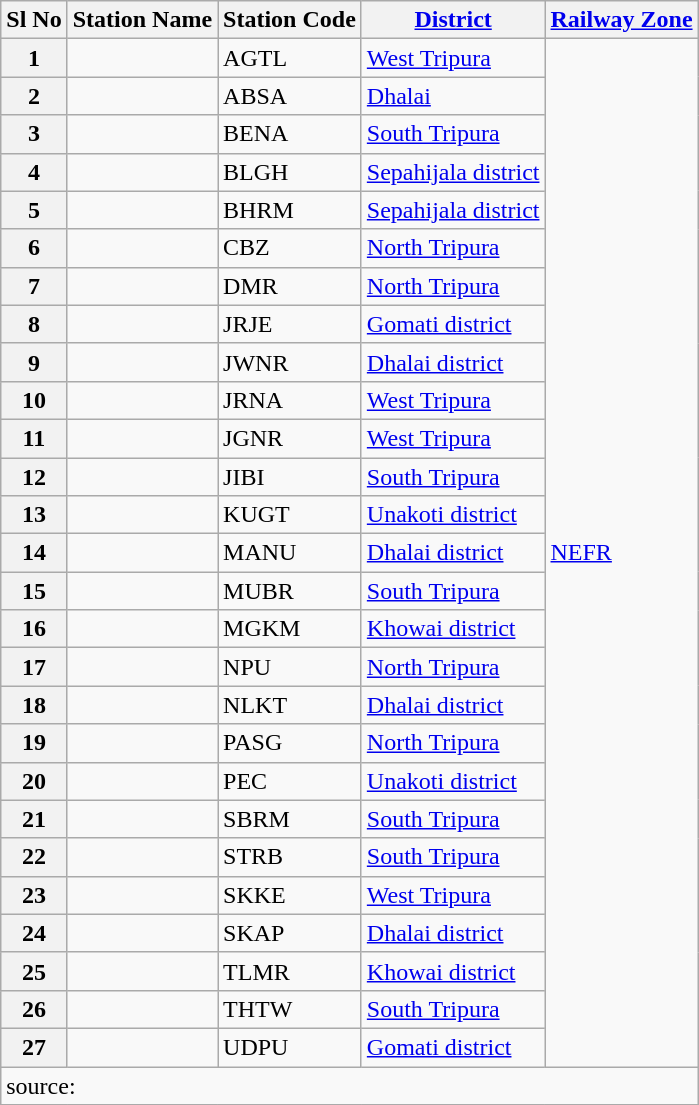<table class="wikitable sortable sticky-header">
<tr>
<th rowspan="1">Sl No</th>
<th rowspan="1">Station Name</th>
<th rowspan="1">Station Code</th>
<th colspan="1"><a href='#'>District</a></th>
<th rowspan="1"><a href='#'>Railway Zone</a></th>
</tr>
<tr>
<th>1</th>
<td></td>
<td>AGTL</td>
<td><a href='#'>West Tripura</a></td>
<td rowspan=27><a href='#'>NEFR</a></td>
</tr>
<tr>
<th>2</th>
<td></td>
<td>ABSA</td>
<td><a href='#'>Dhalai</a></td>
</tr>
<tr>
<th>3</th>
<td></td>
<td>BENA</td>
<td><a href='#'>South Tripura</a></td>
</tr>
<tr>
<th>4</th>
<td></td>
<td>BLGH</td>
<td><a href='#'>Sepahijala district</a></td>
</tr>
<tr>
<th>5</th>
<td></td>
<td>BHRM</td>
<td><a href='#'>Sepahijala district</a></td>
</tr>
<tr>
<th>6</th>
<td></td>
<td>CBZ</td>
<td><a href='#'>North Tripura</a></td>
</tr>
<tr>
<th>7</th>
<td></td>
<td>DMR</td>
<td><a href='#'>North Tripura</a></td>
</tr>
<tr>
<th>8</th>
<td></td>
<td>JRJE</td>
<td><a href='#'>Gomati district</a></td>
</tr>
<tr>
<th>9</th>
<td></td>
<td>JWNR</td>
<td><a href='#'>Dhalai district</a></td>
</tr>
<tr>
<th>10</th>
<td></td>
<td>JRNA</td>
<td><a href='#'>West Tripura</a></td>
</tr>
<tr>
<th>11</th>
<td></td>
<td>JGNR</td>
<td><a href='#'>West Tripura</a></td>
</tr>
<tr>
<th>12</th>
<td></td>
<td>JIBI</td>
<td><a href='#'>South Tripura</a></td>
</tr>
<tr>
<th>13</th>
<td></td>
<td>KUGT</td>
<td><a href='#'>Unakoti district</a></td>
</tr>
<tr>
<th>14</th>
<td></td>
<td>MANU</td>
<td><a href='#'>Dhalai district</a></td>
</tr>
<tr>
<th>15</th>
<td></td>
<td>MUBR</td>
<td><a href='#'>South Tripura</a></td>
</tr>
<tr>
<th>16</th>
<td></td>
<td>MGKM</td>
<td><a href='#'>Khowai district</a></td>
</tr>
<tr>
<th>17</th>
<td></td>
<td>NPU</td>
<td><a href='#'>North Tripura</a></td>
</tr>
<tr>
<th>18</th>
<td></td>
<td>NLKT</td>
<td><a href='#'>Dhalai district</a></td>
</tr>
<tr>
<th>19</th>
<td></td>
<td>PASG</td>
<td><a href='#'>North Tripura</a></td>
</tr>
<tr>
<th>20</th>
<td></td>
<td>PEC</td>
<td><a href='#'>Unakoti district</a></td>
</tr>
<tr>
<th>21</th>
<td></td>
<td>SBRM</td>
<td><a href='#'>South Tripura</a></td>
</tr>
<tr>
<th>22</th>
<td></td>
<td>STRB</td>
<td><a href='#'>South Tripura</a></td>
</tr>
<tr>
<th>23</th>
<td></td>
<td>SKKE</td>
<td><a href='#'>West Tripura</a></td>
</tr>
<tr>
<th>24</th>
<td></td>
<td>SKAP</td>
<td><a href='#'>Dhalai district</a></td>
</tr>
<tr>
<th>25</th>
<td></td>
<td>TLMR</td>
<td><a href='#'>Khowai district</a></td>
</tr>
<tr>
<th>26</th>
<td></td>
<td>THTW</td>
<td><a href='#'>South Tripura</a></td>
</tr>
<tr>
<th>27</th>
<td></td>
<td>UDPU</td>
<td><a href='#'>Gomati district</a></td>
</tr>
<tr>
<td colspan=5>source: </td>
</tr>
<tr>
</tr>
</table>
